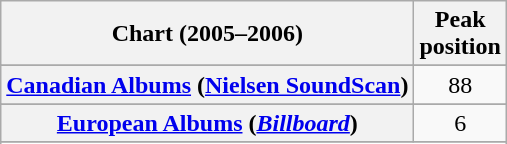<table class="wikitable sortable plainrowheaders" style="text-align:center">
<tr>
<th scope="col">Chart (2005–2006)</th>
<th scope="col">Peak<br>position</th>
</tr>
<tr>
</tr>
<tr>
</tr>
<tr>
</tr>
<tr>
</tr>
<tr>
<th scope="row"><a href='#'>Canadian Albums</a> (<a href='#'>Nielsen SoundScan</a>)</th>
<td>88</td>
</tr>
<tr>
</tr>
<tr>
<th scope="row"><a href='#'>European Albums</a> (<em><a href='#'>Billboard</a></em>)</th>
<td>6</td>
</tr>
<tr>
</tr>
<tr>
</tr>
<tr>
</tr>
<tr>
</tr>
<tr>
</tr>
<tr>
</tr>
<tr>
</tr>
<tr>
</tr>
<tr>
</tr>
<tr>
</tr>
<tr>
</tr>
<tr>
</tr>
</table>
